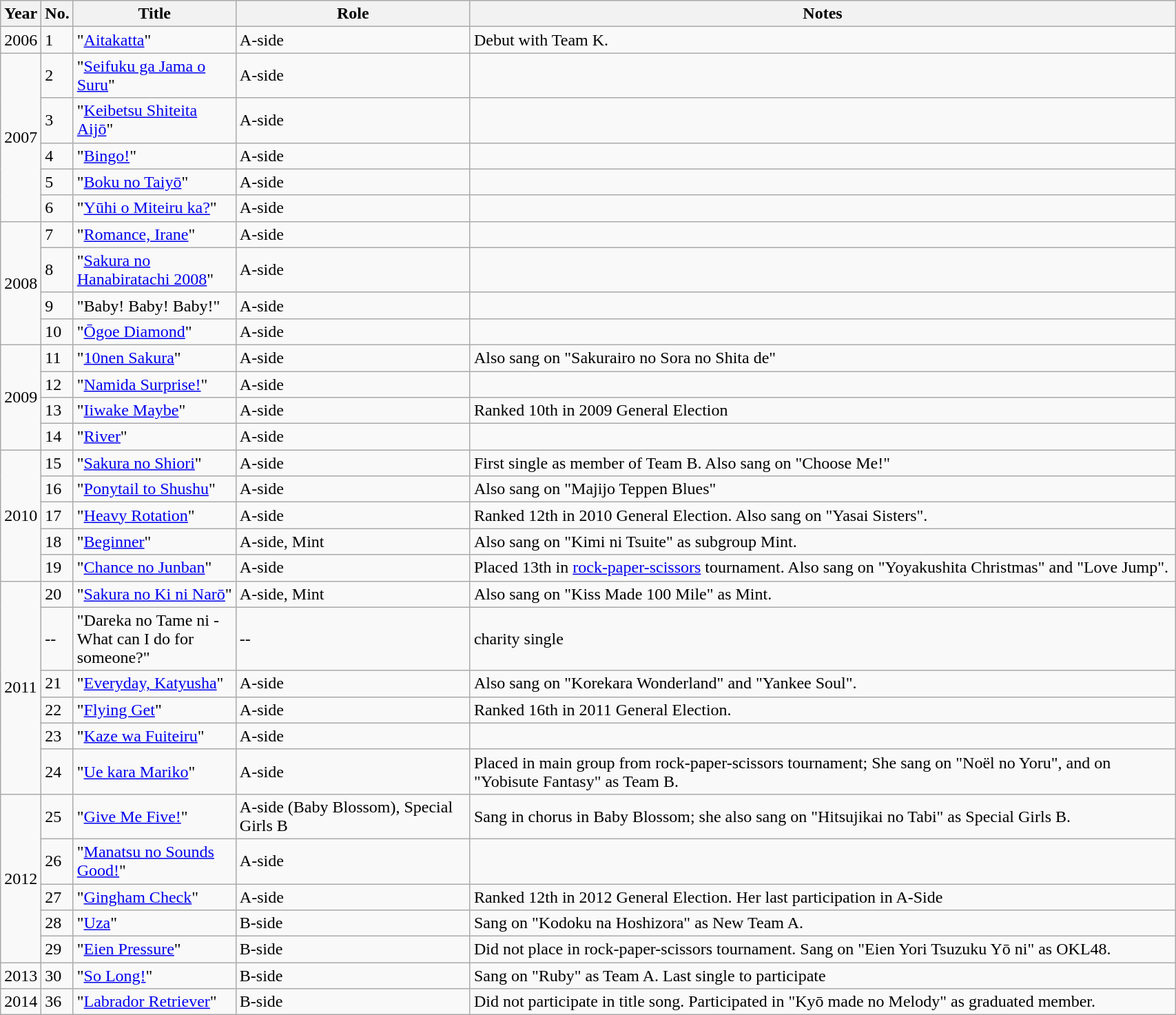<table class="wikitable sortable" width=90%>
<tr>
<th>Year</th>
<th data-sort-type="number">No. </th>
<th style="width:150px;">Title </th>
<th>Role  </th>
<th class="unsortable">Notes </th>
</tr>
<tr>
<td rowspan="1">2006</td>
<td>1</td>
<td>"<a href='#'>Aitakatta</a>"</td>
<td>A-side</td>
<td>Debut with Team K.</td>
</tr>
<tr>
<td rowspan="5">2007</td>
<td>2</td>
<td>"<a href='#'>Seifuku ga Jama o Suru</a>"</td>
<td>A-side</td>
<td></td>
</tr>
<tr>
<td>3</td>
<td>"<a href='#'>Keibetsu Shiteita Aijō</a>"</td>
<td>A-side</td>
<td></td>
</tr>
<tr>
<td>4</td>
<td>"<a href='#'>Bingo!</a>"</td>
<td>A-side</td>
<td></td>
</tr>
<tr>
<td>5</td>
<td>"<a href='#'>Boku no Taiyō</a>"</td>
<td>A-side</td>
<td></td>
</tr>
<tr>
<td>6</td>
<td>"<a href='#'>Yūhi o Miteiru ka?</a>"</td>
<td>A-side</td>
<td></td>
</tr>
<tr>
<td rowspan="4">2008</td>
<td>7</td>
<td>"<a href='#'>Romance, Irane</a>"</td>
<td>A-side</td>
<td></td>
</tr>
<tr>
<td>8</td>
<td>"<a href='#'>Sakura no Hanabiratachi 2008</a>"</td>
<td>A-side</td>
<td></td>
</tr>
<tr>
<td>9</td>
<td>"Baby! Baby! Baby!"</td>
<td>A-side</td>
<td></td>
</tr>
<tr>
<td>10</td>
<td>"<a href='#'>Ōgoe Diamond</a>"</td>
<td>A-side</td>
<td></td>
</tr>
<tr>
<td rowspan="4">2009</td>
<td>11</td>
<td>"<a href='#'>10nen Sakura</a>"</td>
<td>A-side</td>
<td>Also sang on "Sakurairo no Sora no Shita de"</td>
</tr>
<tr>
<td>12</td>
<td>"<a href='#'>Namida Surprise!</a>"</td>
<td>A-side</td>
<td></td>
</tr>
<tr>
<td>13</td>
<td>"<a href='#'>Iiwake Maybe</a>"</td>
<td>A-side</td>
<td>Ranked 10th in 2009 General Election</td>
</tr>
<tr>
<td>14</td>
<td>"<a href='#'>River</a>"</td>
<td>A-side</td>
<td></td>
</tr>
<tr>
<td rowspan="5">2010</td>
<td>15</td>
<td>"<a href='#'>Sakura no Shiori</a>"</td>
<td>A-side</td>
<td>First single as member of Team B. Also sang on "Choose Me!"</td>
</tr>
<tr>
<td>16</td>
<td>"<a href='#'>Ponytail to Shushu</a>"</td>
<td>A-side</td>
<td>Also sang on "Majijo Teppen Blues"</td>
</tr>
<tr>
<td>17</td>
<td>"<a href='#'>Heavy Rotation</a>"</td>
<td>A-side</td>
<td>Ranked 12th in 2010 General Election. Also sang on  "Yasai Sisters".</td>
</tr>
<tr>
<td>18</td>
<td>"<a href='#'>Beginner</a>"</td>
<td>A-side, Mint</td>
<td>Also sang on "Kimi ni Tsuite" as subgroup Mint.</td>
</tr>
<tr>
<td>19</td>
<td>"<a href='#'>Chance no Junban</a>"</td>
<td>A-side</td>
<td>Placed 13th in <a href='#'>rock-paper-scissors</a> tournament. Also sang on "Yoyakushita Christmas" and "Love Jump".</td>
</tr>
<tr>
<td rowspan="6">2011</td>
<td>20</td>
<td>"<a href='#'>Sakura no Ki ni Narō</a>"</td>
<td>A-side, Mint</td>
<td>Also sang on "Kiss Made 100 Mile" as Mint.</td>
</tr>
<tr>
<td>--</td>
<td>"Dareka no Tame ni - What can I do for someone?"</td>
<td>--</td>
<td>charity single</td>
</tr>
<tr>
<td>21</td>
<td>"<a href='#'>Everyday, Katyusha</a>"</td>
<td>A-side</td>
<td>Also sang on "Korekara Wonderland" and "Yankee Soul".</td>
</tr>
<tr>
<td>22</td>
<td>"<a href='#'>Flying Get</a>"</td>
<td>A-side</td>
<td>Ranked 16th in 2011 General Election.</td>
</tr>
<tr>
<td>23</td>
<td>"<a href='#'>Kaze wa Fuiteiru</a>"</td>
<td>A-side</td>
<td></td>
</tr>
<tr>
<td>24</td>
<td>"<a href='#'>Ue kara Mariko</a>"</td>
<td>A-side</td>
<td>Placed in main group from rock-paper-scissors tournament; She sang on "Noël no Yoru", and on "Yobisute Fantasy" as Team B.</td>
</tr>
<tr>
<td rowspan="5">2012</td>
<td>25</td>
<td>"<a href='#'>Give Me Five!</a>"</td>
<td>A-side (Baby Blossom), Special Girls B</td>
<td>Sang in chorus in Baby Blossom; she also sang on "Hitsujikai no Tabi" as Special Girls B.</td>
</tr>
<tr>
<td>26</td>
<td>"<a href='#'>Manatsu no Sounds Good!</a>"</td>
<td>A-side</td>
<td></td>
</tr>
<tr>
<td>27</td>
<td>"<a href='#'>Gingham Check</a>"</td>
<td>A-side</td>
<td>Ranked 12th in 2012 General Election. Her last participation in A-Side</td>
</tr>
<tr>
<td>28</td>
<td>"<a href='#'>Uza</a>"</td>
<td>B-side</td>
<td>Sang on "Kodoku na Hoshizora" as New Team A.</td>
</tr>
<tr>
<td>29</td>
<td>"<a href='#'>Eien Pressure</a>"</td>
<td>B-side</td>
<td>Did not place in rock-paper-scissors tournament. Sang on "Eien Yori Tsuzuku Yō ni" as OKL48.</td>
</tr>
<tr>
<td rowspan="1">2013</td>
<td>30</td>
<td>"<a href='#'>So Long!</a>"</td>
<td>B-side</td>
<td>Sang on "Ruby" as Team A. Last single to participate</td>
</tr>
<tr>
<td rowspan="1">2014</td>
<td>36</td>
<td>"<a href='#'>Labrador Retriever</a>"</td>
<td>B-side</td>
<td>Did not participate in title song. Participated in "Kyō made no Melody" as graduated member.</td>
</tr>
</table>
